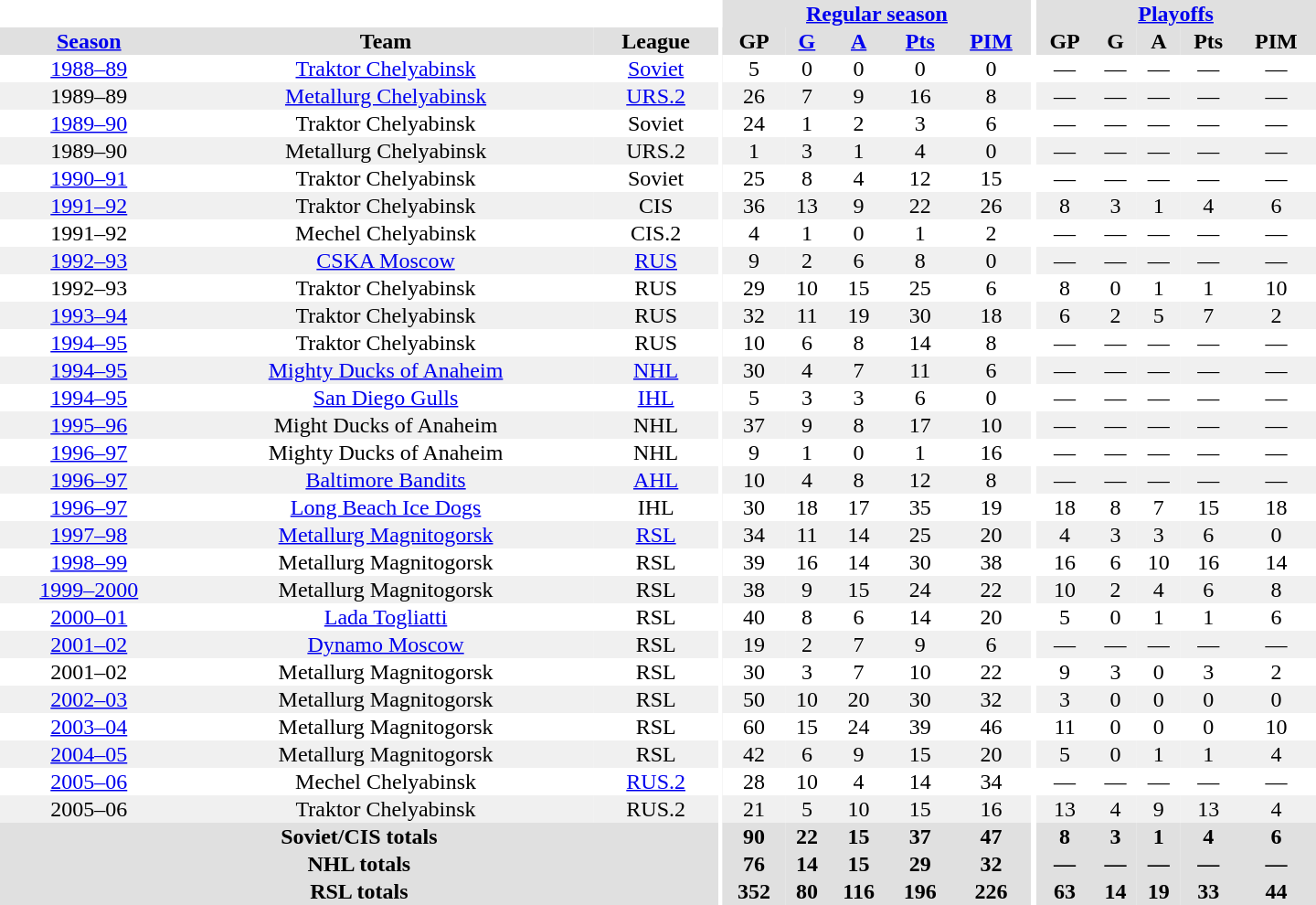<table border="0" cellpadding="1" cellspacing="0" style="text-align:center; width:60em">
<tr bgcolor="#e0e0e0">
<th colspan="3" bgcolor="#ffffff"></th>
<th rowspan="99" bgcolor="#ffffff"></th>
<th colspan="5"><a href='#'>Regular season</a></th>
<th rowspan="99" bgcolor="#ffffff"></th>
<th colspan="5"><a href='#'>Playoffs</a></th>
</tr>
<tr bgcolor="#e0e0e0">
<th><a href='#'>Season</a></th>
<th>Team</th>
<th>League</th>
<th>GP</th>
<th><a href='#'>G</a></th>
<th><a href='#'>A</a></th>
<th><a href='#'>Pts</a></th>
<th><a href='#'>PIM</a></th>
<th>GP</th>
<th>G</th>
<th>A</th>
<th>Pts</th>
<th>PIM</th>
</tr>
<tr>
<td><a href='#'>1988–89</a></td>
<td><a href='#'>Traktor Chelyabinsk</a></td>
<td><a href='#'>Soviet</a></td>
<td>5</td>
<td>0</td>
<td>0</td>
<td>0</td>
<td>0</td>
<td>—</td>
<td>—</td>
<td>—</td>
<td>—</td>
<td>—</td>
</tr>
<tr bgcolor="#f0f0f0">
<td>1989–89</td>
<td><a href='#'>Metallurg Chelyabinsk</a></td>
<td><a href='#'>URS.2</a></td>
<td>26</td>
<td>7</td>
<td>9</td>
<td>16</td>
<td>8</td>
<td>—</td>
<td>—</td>
<td>—</td>
<td>—</td>
<td>—</td>
</tr>
<tr>
<td><a href='#'>1989–90</a></td>
<td>Traktor Chelyabinsk</td>
<td>Soviet</td>
<td>24</td>
<td>1</td>
<td>2</td>
<td>3</td>
<td>6</td>
<td>—</td>
<td>—</td>
<td>—</td>
<td>—</td>
<td>—</td>
</tr>
<tr bgcolor="#f0f0f0">
<td>1989–90</td>
<td>Metallurg Chelyabinsk</td>
<td>URS.2</td>
<td>1</td>
<td>3</td>
<td>1</td>
<td>4</td>
<td>0</td>
<td>—</td>
<td>—</td>
<td>—</td>
<td>—</td>
<td>—</td>
</tr>
<tr>
<td><a href='#'>1990–91</a></td>
<td>Traktor Chelyabinsk</td>
<td>Soviet</td>
<td>25</td>
<td>8</td>
<td>4</td>
<td>12</td>
<td>15</td>
<td>—</td>
<td>—</td>
<td>—</td>
<td>—</td>
<td>—</td>
</tr>
<tr bgcolor="#f0f0f0">
<td><a href='#'>1991–92</a></td>
<td>Traktor Chelyabinsk</td>
<td>CIS</td>
<td>36</td>
<td>13</td>
<td>9</td>
<td>22</td>
<td>26</td>
<td>8</td>
<td>3</td>
<td>1</td>
<td>4</td>
<td>6</td>
</tr>
<tr>
<td>1991–92</td>
<td>Mechel Chelyabinsk</td>
<td>CIS.2</td>
<td>4</td>
<td>1</td>
<td>0</td>
<td>1</td>
<td>2</td>
<td>—</td>
<td>—</td>
<td>—</td>
<td>—</td>
<td>—</td>
</tr>
<tr bgcolor="#f0f0f0">
<td><a href='#'>1992–93</a></td>
<td><a href='#'>CSKA Moscow</a></td>
<td><a href='#'>RUS</a></td>
<td>9</td>
<td>2</td>
<td>6</td>
<td>8</td>
<td>0</td>
<td>—</td>
<td>—</td>
<td>—</td>
<td>—</td>
<td>—</td>
</tr>
<tr>
<td>1992–93</td>
<td>Traktor Chelyabinsk</td>
<td>RUS</td>
<td>29</td>
<td>10</td>
<td>15</td>
<td>25</td>
<td>6</td>
<td>8</td>
<td>0</td>
<td>1</td>
<td>1</td>
<td>10</td>
</tr>
<tr bgcolor="#f0f0f0">
<td><a href='#'>1993–94</a></td>
<td>Traktor Chelyabinsk</td>
<td>RUS</td>
<td>32</td>
<td>11</td>
<td>19</td>
<td>30</td>
<td>18</td>
<td>6</td>
<td>2</td>
<td>5</td>
<td>7</td>
<td>2</td>
</tr>
<tr>
<td><a href='#'>1994–95</a></td>
<td>Traktor Chelyabinsk</td>
<td>RUS</td>
<td>10</td>
<td>6</td>
<td>8</td>
<td>14</td>
<td>8</td>
<td>—</td>
<td>—</td>
<td>—</td>
<td>—</td>
<td>—</td>
</tr>
<tr bgcolor="#f0f0f0">
<td><a href='#'>1994–95</a></td>
<td><a href='#'>Mighty Ducks of Anaheim</a></td>
<td><a href='#'>NHL</a></td>
<td>30</td>
<td>4</td>
<td>7</td>
<td>11</td>
<td>6</td>
<td>—</td>
<td>—</td>
<td>—</td>
<td>—</td>
<td>—</td>
</tr>
<tr>
<td><a href='#'>1994–95</a></td>
<td><a href='#'>San Diego Gulls</a></td>
<td><a href='#'>IHL</a></td>
<td>5</td>
<td>3</td>
<td>3</td>
<td>6</td>
<td>0</td>
<td>—</td>
<td>—</td>
<td>—</td>
<td>—</td>
<td>—</td>
</tr>
<tr bgcolor="#f0f0f0">
<td><a href='#'>1995–96</a></td>
<td>Might Ducks of Anaheim</td>
<td>NHL</td>
<td>37</td>
<td>9</td>
<td>8</td>
<td>17</td>
<td>10</td>
<td>—</td>
<td>—</td>
<td>—</td>
<td>—</td>
<td>—</td>
</tr>
<tr>
<td><a href='#'>1996–97</a></td>
<td>Mighty Ducks of Anaheim</td>
<td>NHL</td>
<td>9</td>
<td>1</td>
<td>0</td>
<td>1</td>
<td>16</td>
<td>—</td>
<td>—</td>
<td>—</td>
<td>—</td>
<td>—</td>
</tr>
<tr bgcolor="#f0f0f0">
<td><a href='#'>1996–97</a></td>
<td><a href='#'>Baltimore Bandits</a></td>
<td><a href='#'>AHL</a></td>
<td>10</td>
<td>4</td>
<td>8</td>
<td>12</td>
<td>8</td>
<td>—</td>
<td>—</td>
<td>—</td>
<td>—</td>
<td>—</td>
</tr>
<tr>
<td><a href='#'>1996–97</a></td>
<td><a href='#'>Long Beach Ice Dogs</a></td>
<td>IHL</td>
<td>30</td>
<td>18</td>
<td>17</td>
<td>35</td>
<td>19</td>
<td>18</td>
<td>8</td>
<td>7</td>
<td>15</td>
<td>18</td>
</tr>
<tr bgcolor="#f0f0f0">
<td><a href='#'>1997–98</a></td>
<td><a href='#'>Metallurg Magnitogorsk</a></td>
<td><a href='#'>RSL</a></td>
<td>34</td>
<td>11</td>
<td>14</td>
<td>25</td>
<td>20</td>
<td>4</td>
<td>3</td>
<td>3</td>
<td>6</td>
<td>0</td>
</tr>
<tr>
<td><a href='#'>1998–99</a></td>
<td>Metallurg Magnitogorsk</td>
<td>RSL</td>
<td>39</td>
<td>16</td>
<td>14</td>
<td>30</td>
<td>38</td>
<td>16</td>
<td>6</td>
<td>10</td>
<td>16</td>
<td>14</td>
</tr>
<tr bgcolor="#f0f0f0">
<td><a href='#'>1999–2000</a></td>
<td>Metallurg Magnitogorsk</td>
<td>RSL</td>
<td>38</td>
<td>9</td>
<td>15</td>
<td>24</td>
<td>22</td>
<td>10</td>
<td>2</td>
<td>4</td>
<td>6</td>
<td>8</td>
</tr>
<tr>
<td><a href='#'>2000–01</a></td>
<td><a href='#'>Lada Togliatti</a></td>
<td>RSL</td>
<td>40</td>
<td>8</td>
<td>6</td>
<td>14</td>
<td>20</td>
<td>5</td>
<td>0</td>
<td>1</td>
<td>1</td>
<td>6</td>
</tr>
<tr bgcolor="#f0f0f0">
<td><a href='#'>2001–02</a></td>
<td><a href='#'>Dynamo Moscow</a></td>
<td>RSL</td>
<td>19</td>
<td>2</td>
<td>7</td>
<td>9</td>
<td>6</td>
<td>—</td>
<td>—</td>
<td>—</td>
<td>—</td>
<td>—</td>
</tr>
<tr>
<td>2001–02</td>
<td>Metallurg Magnitogorsk</td>
<td>RSL</td>
<td>30</td>
<td>3</td>
<td>7</td>
<td>10</td>
<td>22</td>
<td>9</td>
<td>3</td>
<td>0</td>
<td>3</td>
<td>2</td>
</tr>
<tr bgcolor="#f0f0f0">
<td><a href='#'>2002–03</a></td>
<td>Metallurg Magnitogorsk</td>
<td>RSL</td>
<td>50</td>
<td>10</td>
<td>20</td>
<td>30</td>
<td>32</td>
<td>3</td>
<td>0</td>
<td>0</td>
<td>0</td>
<td>0</td>
</tr>
<tr>
<td><a href='#'>2003–04</a></td>
<td>Metallurg Magnitogorsk</td>
<td>RSL</td>
<td>60</td>
<td>15</td>
<td>24</td>
<td>39</td>
<td>46</td>
<td>11</td>
<td>0</td>
<td>0</td>
<td>0</td>
<td>10</td>
</tr>
<tr bgcolor="#f0f0f0">
<td><a href='#'>2004–05</a></td>
<td>Metallurg Magnitogorsk</td>
<td>RSL</td>
<td>42</td>
<td>6</td>
<td>9</td>
<td>15</td>
<td>20</td>
<td>5</td>
<td>0</td>
<td>1</td>
<td>1</td>
<td>4</td>
</tr>
<tr>
<td><a href='#'>2005–06</a></td>
<td>Mechel Chelyabinsk</td>
<td><a href='#'>RUS.2</a></td>
<td>28</td>
<td>10</td>
<td>4</td>
<td>14</td>
<td>34</td>
<td>—</td>
<td>—</td>
<td>—</td>
<td>—</td>
<td>—</td>
</tr>
<tr bgcolor="#f0f0f0">
<td>2005–06</td>
<td>Traktor Chelyabinsk</td>
<td>RUS.2</td>
<td>21</td>
<td>5</td>
<td>10</td>
<td>15</td>
<td>16</td>
<td>13</td>
<td>4</td>
<td>9</td>
<td>13</td>
<td>4</td>
</tr>
<tr bgcolor="#e0e0e0">
<th colspan="3">Soviet/CIS totals</th>
<th>90</th>
<th>22</th>
<th>15</th>
<th>37</th>
<th>47</th>
<th>8</th>
<th>3</th>
<th>1</th>
<th>4</th>
<th>6</th>
</tr>
<tr bgcolor="#e0e0e0">
<th colspan="3">NHL totals</th>
<th>76</th>
<th>14</th>
<th>15</th>
<th>29</th>
<th>32</th>
<th>—</th>
<th>—</th>
<th>—</th>
<th>—</th>
<th>—</th>
</tr>
<tr bgcolor="#e0e0e0">
<th colspan="3">RSL totals</th>
<th>352</th>
<th>80</th>
<th>116</th>
<th>196</th>
<th>226</th>
<th>63</th>
<th>14</th>
<th>19</th>
<th>33</th>
<th>44</th>
</tr>
</table>
